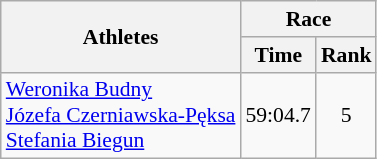<table class="wikitable" border="1" style="font-size:90%">
<tr>
<th rowspan=2>Athletes</th>
<th colspan=2>Race</th>
</tr>
<tr>
<th>Time</th>
<th>Rank</th>
</tr>
<tr>
<td><a href='#'>Weronika Budny</a><br><a href='#'>Józefa Czerniawska-Pęksa</a><br><a href='#'>Stefania Biegun</a></td>
<td align=center>59:04.7</td>
<td align=center>5</td>
</tr>
</table>
